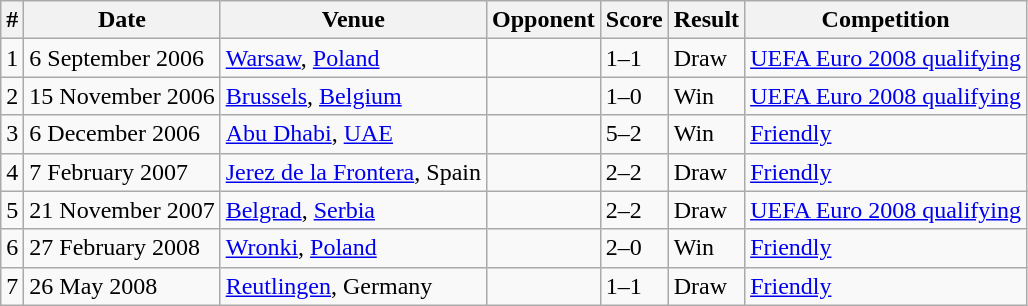<table class="wikitable">
<tr>
<th>#</th>
<th>Date</th>
<th>Venue</th>
<th>Opponent</th>
<th>Score</th>
<th>Result</th>
<th>Competition</th>
</tr>
<tr>
<td>1</td>
<td>6 September 2006</td>
<td><a href='#'>Warsaw</a>, <a href='#'>Poland</a></td>
<td></td>
<td>1–1</td>
<td>Draw</td>
<td><a href='#'>UEFA Euro 2008 qualifying</a></td>
</tr>
<tr>
<td>2</td>
<td>15 November 2006</td>
<td><a href='#'>Brussels</a>, <a href='#'>Belgium</a></td>
<td></td>
<td>1–0</td>
<td>Win</td>
<td><a href='#'>UEFA Euro 2008 qualifying</a></td>
</tr>
<tr>
<td>3</td>
<td>6 December 2006</td>
<td><a href='#'>Abu Dhabi</a>, <a href='#'>UAE</a></td>
<td></td>
<td>5–2</td>
<td>Win</td>
<td><a href='#'>Friendly</a></td>
</tr>
<tr>
<td>4</td>
<td>7 February 2007</td>
<td><a href='#'>Jerez de la Frontera</a>, Spain</td>
<td></td>
<td>2–2</td>
<td>Draw</td>
<td><a href='#'>Friendly</a></td>
</tr>
<tr>
<td>5</td>
<td>21 November 2007</td>
<td><a href='#'>Belgrad</a>, <a href='#'>Serbia</a></td>
<td></td>
<td>2–2</td>
<td>Draw</td>
<td><a href='#'>UEFA Euro 2008 qualifying</a></td>
</tr>
<tr>
<td>6</td>
<td>27 February 2008</td>
<td><a href='#'>Wronki</a>, <a href='#'>Poland</a></td>
<td></td>
<td>2–0</td>
<td>Win</td>
<td><a href='#'>Friendly</a></td>
</tr>
<tr>
<td>7</td>
<td>26 May 2008</td>
<td><a href='#'>Reutlingen</a>, Germany</td>
<td></td>
<td>1–1</td>
<td>Draw</td>
<td><a href='#'>Friendly</a></td>
</tr>
</table>
